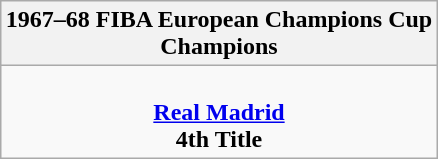<table class=wikitable style="text-align:center; margin:auto">
<tr>
<th>1967–68 FIBA European Champions Cup<br>Champions</th>
</tr>
<tr>
<td> <br> <strong><a href='#'>Real Madrid</a></strong> <br> <strong>4th Title</strong></td>
</tr>
</table>
